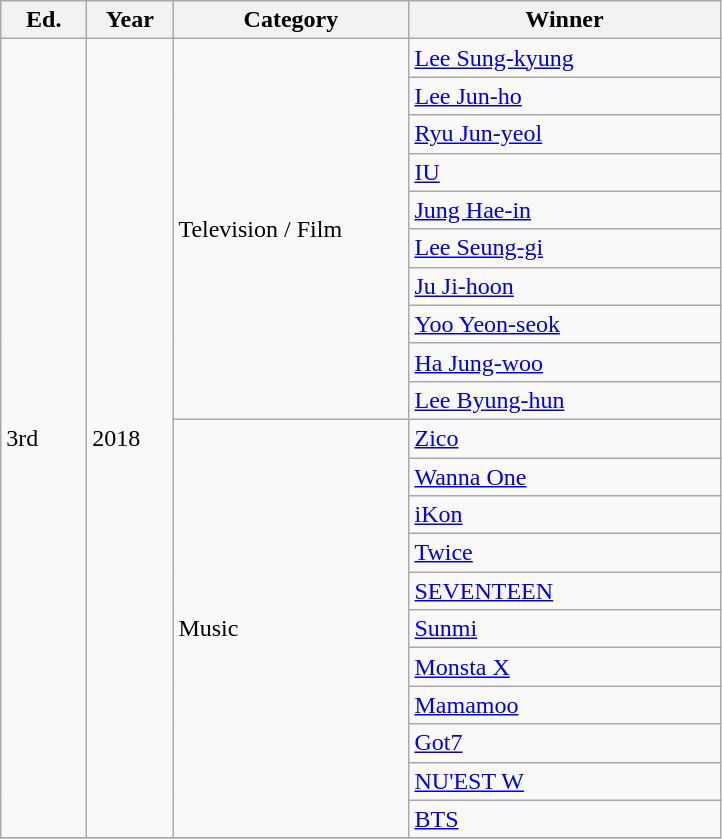<table class="wikitable">
<tr align="center">
<th style="width:50px">Ed.</th>
<th style="width:50px">Year</th>
<th style="width:150px">Category</th>
<th style="width:200px">Winner</th>
</tr>
<tr>
<td rowspan="21">3rd</td>
<td rowspan="21">2018</td>
<td rowspan="10">Television / Film</td>
<td><a href='#'>Lee Sung-kyung</a></td>
</tr>
<tr>
<td><a href='#'>Lee Jun-ho</a></td>
</tr>
<tr>
<td><a href='#'>Ryu Jun-yeol</a></td>
</tr>
<tr>
<td><a href='#'>IU</a></td>
</tr>
<tr>
<td><a href='#'>Jung Hae-in</a></td>
</tr>
<tr>
<td><a href='#'>Lee Seung-gi</a></td>
</tr>
<tr>
<td><a href='#'>Ju Ji-hoon</a></td>
</tr>
<tr>
<td><a href='#'>Yoo Yeon-seok</a></td>
</tr>
<tr>
<td><a href='#'>Ha Jung-woo</a></td>
</tr>
<tr>
<td><a href='#'>Lee Byung-hun</a></td>
</tr>
<tr>
<td rowspan="11">Music</td>
<td><a href='#'>Zico</a></td>
</tr>
<tr>
<td><a href='#'>Wanna One</a></td>
</tr>
<tr>
<td><a href='#'>iKon</a></td>
</tr>
<tr>
<td><a href='#'>Twice</a></td>
</tr>
<tr>
<td><a href='#'>SEVENTEEN</a></td>
</tr>
<tr>
<td><a href='#'>Sunmi</a></td>
</tr>
<tr>
<td><a href='#'>Monsta X</a></td>
</tr>
<tr>
<td><a href='#'>Mamamoo</a></td>
</tr>
<tr>
<td><a href='#'>Got7</a></td>
</tr>
<tr>
<td><a href='#'>NU'EST W</a></td>
</tr>
<tr>
<td><a href='#'>BTS</a></td>
</tr>
<tr>
</tr>
</table>
